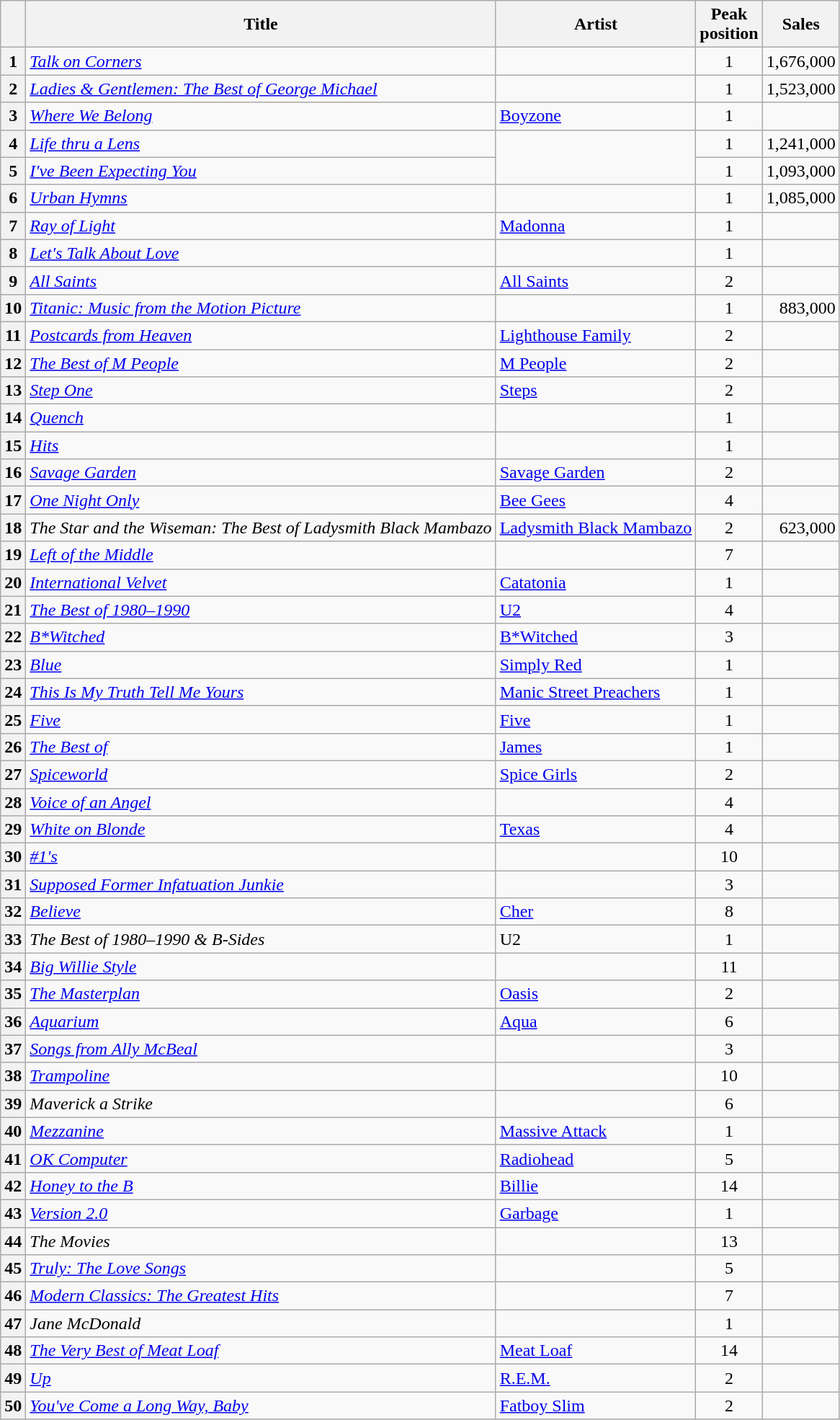<table class="wikitable sortable plainrowheaders">
<tr>
<th scope=col></th>
<th scope=col>Title</th>
<th scope=col>Artist</th>
<th scope=col>Peak<br>position</th>
<th scope=col>Sales</th>
</tr>
<tr>
<th scope=row style="text-align:center;">1</th>
<td><em><a href='#'>Talk on Corners</a></em></td>
<td></td>
<td style="text-align:center;">1</td>
<td style="text-align:right;">1,676,000</td>
</tr>
<tr>
<th scope=row style="text-align:center;">2</th>
<td><em><a href='#'>Ladies & Gentlemen: The Best of George Michael</a></em></td>
<td></td>
<td style="text-align:center;">1</td>
<td style="text-align:right;">1,523,000</td>
</tr>
<tr>
<th scope=row style="text-align:center;">3</th>
<td><em><a href='#'>Where We Belong</a></em></td>
<td><a href='#'>Boyzone</a></td>
<td style="text-align:center;">1</td>
<td></td>
</tr>
<tr>
<th scope=row style="text-align:center;">4</th>
<td><em><a href='#'>Life thru a Lens</a></em></td>
<td rowspan="2"></td>
<td style="text-align:center;">1</td>
<td style="text-align:right;">1,241,000</td>
</tr>
<tr>
<th scope=row style="text-align:center;">5</th>
<td><em><a href='#'>I've Been Expecting You</a></em></td>
<td style="text-align:center;">1</td>
<td style="text-align:right;">1,093,000</td>
</tr>
<tr>
<th scope=row style="text-align:center;">6</th>
<td><em><a href='#'>Urban Hymns</a></em></td>
<td></td>
<td style="text-align:center;">1</td>
<td style="text-align:right;">1,085,000</td>
</tr>
<tr>
<th scope=row style="text-align:center;">7</th>
<td><em><a href='#'>Ray of Light</a></em></td>
<td><a href='#'>Madonna</a></td>
<td style="text-align:center;">1</td>
<td></td>
</tr>
<tr>
<th scope=row style="text-align:center;">8</th>
<td><em><a href='#'>Let's Talk About Love</a></em></td>
<td></td>
<td style="text-align:center;">1</td>
<td></td>
</tr>
<tr>
<th scope=row style="text-align:center;">9</th>
<td><em><a href='#'>All Saints</a></em></td>
<td><a href='#'>All Saints</a></td>
<td style="text-align:center;">2</td>
<td></td>
</tr>
<tr>
<th scope=row style="text-align:center;">10</th>
<td><em><a href='#'>Titanic: Music from the Motion Picture</a></em></td>
<td></td>
<td style="text-align:center;">1</td>
<td style="text-align:right;">883,000</td>
</tr>
<tr>
<th scope=row style="text-align:center;">11</th>
<td><em><a href='#'>Postcards from Heaven</a></em></td>
<td><a href='#'>Lighthouse Family</a></td>
<td style="text-align:center;">2</td>
<td></td>
</tr>
<tr>
<th scope=row style="text-align:center;">12</th>
<td><em><a href='#'>The Best of M People</a></em></td>
<td><a href='#'>M People</a></td>
<td style="text-align:center;">2</td>
<td></td>
</tr>
<tr>
<th scope=row style="text-align:center;">13</th>
<td><em><a href='#'>Step One</a></em></td>
<td><a href='#'>Steps</a></td>
<td style="text-align:center;">2</td>
<td></td>
</tr>
<tr>
<th scope=row style="text-align:center;">14</th>
<td><em><a href='#'>Quench</a></em></td>
<td></td>
<td style="text-align:center;">1</td>
<td></td>
</tr>
<tr>
<th scope=row style="text-align:center;">15</th>
<td><em><a href='#'>Hits</a></em></td>
<td></td>
<td style="text-align:center;">1</td>
<td></td>
</tr>
<tr>
<th scope=row style="text-align:center;">16</th>
<td><em><a href='#'>Savage Garden</a></em></td>
<td><a href='#'>Savage Garden</a></td>
<td style="text-align:center;">2</td>
<td></td>
</tr>
<tr>
<th scope=row style="text-align:center;">17</th>
<td><em><a href='#'>One Night Only</a></em></td>
<td><a href='#'>Bee Gees</a></td>
<td style="text-align:center;">4</td>
<td></td>
</tr>
<tr>
<th scope=row style="text-align:center;">18</th>
<td><em>The Star and the Wiseman: The Best of Ladysmith Black Mambazo</em></td>
<td><a href='#'>Ladysmith Black Mambazo</a></td>
<td style="text-align:center;">2</td>
<td style="text-align:right;">623,000</td>
</tr>
<tr>
<th scope=row style="text-align:center;">19</th>
<td><em><a href='#'>Left of the Middle</a></em></td>
<td></td>
<td style="text-align:center;">7</td>
<td></td>
</tr>
<tr>
<th scope=row style="text-align:center;">20</th>
<td><em><a href='#'>International Velvet</a></em></td>
<td><a href='#'>Catatonia</a></td>
<td style="text-align:center;">1</td>
<td></td>
</tr>
<tr>
<th scope=row style="text-align:center;">21</th>
<td><em><a href='#'>The Best of 1980–1990</a></em></td>
<td><a href='#'>U2</a></td>
<td style="text-align:center;">4</td>
<td></td>
</tr>
<tr>
<th scope=row style="text-align:center;">22</th>
<td><em><a href='#'>B*Witched</a></em></td>
<td><a href='#'>B*Witched</a></td>
<td style="text-align:center;">3</td>
<td></td>
</tr>
<tr>
<th scope=row style="text-align:center;">23</th>
<td><em><a href='#'>Blue</a></em></td>
<td><a href='#'>Simply Red</a></td>
<td style="text-align:center;">1</td>
<td></td>
</tr>
<tr>
<th scope=row style="text-align:center;">24</th>
<td><em><a href='#'>This Is My Truth Tell Me Yours</a></em></td>
<td><a href='#'>Manic Street Preachers</a></td>
<td style="text-align:center;">1</td>
<td></td>
</tr>
<tr>
<th scope=row style="text-align:center;">25</th>
<td><em><a href='#'>Five</a></em></td>
<td><a href='#'>Five</a></td>
<td style="text-align:center;">1</td>
<td></td>
</tr>
<tr>
<th scope=row style="text-align:center;">26</th>
<td><em><a href='#'>The Best of</a></em></td>
<td><a href='#'>James</a></td>
<td style="text-align:center;">1</td>
<td></td>
</tr>
<tr>
<th scope=row style="text-align:center;">27</th>
<td><em><a href='#'>Spiceworld</a></em></td>
<td><a href='#'>Spice Girls</a></td>
<td style="text-align:center;">2</td>
<td></td>
</tr>
<tr>
<th scope=row style="text-align:center;">28</th>
<td><em><a href='#'>Voice of an Angel</a></em></td>
<td></td>
<td style="text-align:center;">4</td>
<td></td>
</tr>
<tr>
<th scope=row style="text-align:center;">29</th>
<td><em><a href='#'>White on Blonde</a></em></td>
<td><a href='#'>Texas</a></td>
<td style="text-align:center;">4</td>
<td></td>
</tr>
<tr>
<th scope=row style="text-align:center;">30</th>
<td><em><a href='#'>#1's</a></em></td>
<td></td>
<td style="text-align:center;">10</td>
<td></td>
</tr>
<tr>
<th scope=row style="text-align:center;">31</th>
<td><em><a href='#'>Supposed Former Infatuation Junkie</a></em></td>
<td></td>
<td style="text-align:center;">3</td>
<td></td>
</tr>
<tr>
<th scope=row style="text-align:center;">32</th>
<td><em><a href='#'>Believe</a></em></td>
<td><a href='#'>Cher</a></td>
<td style="text-align:center;">8</td>
<td></td>
</tr>
<tr>
<th scope=row style="text-align:center;">33</th>
<td><em>The Best of 1980–1990 & B-Sides</em></td>
<td>U2</td>
<td style="text-align:center;">1</td>
<td></td>
</tr>
<tr>
<th scope=row style="text-align:center;">34</th>
<td><em><a href='#'>Big Willie Style</a></em></td>
<td></td>
<td style="text-align:center;">11</td>
<td></td>
</tr>
<tr>
<th scope=row style="text-align:center;">35</th>
<td><em><a href='#'>The Masterplan</a></em></td>
<td><a href='#'>Oasis</a></td>
<td style="text-align:center;">2</td>
<td></td>
</tr>
<tr>
<th scope=row style="text-align:center;">36</th>
<td><em><a href='#'>Aquarium</a></em></td>
<td><a href='#'>Aqua</a></td>
<td style="text-align:center;">6</td>
<td></td>
</tr>
<tr>
<th scope=row style="text-align:center;">37</th>
<td><em><a href='#'>Songs from Ally McBeal</a></em></td>
<td></td>
<td style="text-align:center;">3</td>
<td></td>
</tr>
<tr>
<th scope=row style="text-align:center;">38</th>
<td><em><a href='#'>Trampoline</a></em></td>
<td></td>
<td style="text-align:center;">10</td>
<td></td>
</tr>
<tr>
<th scope=row style="text-align:center;">39</th>
<td><em>Maverick a Strike</em></td>
<td></td>
<td style="text-align:center;">6</td>
<td></td>
</tr>
<tr>
<th scope=row style="text-align:center;">40</th>
<td><em><a href='#'>Mezzanine</a></em></td>
<td><a href='#'>Massive Attack</a></td>
<td style="text-align:center;">1</td>
<td></td>
</tr>
<tr>
<th scope=row style="text-align:center;">41</th>
<td><em><a href='#'>OK Computer</a></em></td>
<td><a href='#'>Radiohead</a></td>
<td style="text-align:center;">5</td>
<td></td>
</tr>
<tr>
<th scope=row style="text-align:center;">42</th>
<td><em><a href='#'>Honey to the B</a></em></td>
<td><a href='#'>Billie</a></td>
<td style="text-align:center;">14</td>
<td></td>
</tr>
<tr>
<th scope=row style="text-align:center;">43</th>
<td><em><a href='#'>Version 2.0</a></em></td>
<td><a href='#'>Garbage</a></td>
<td style="text-align:center;">1</td>
<td></td>
</tr>
<tr>
<th scope=row style="text-align:center;">44</th>
<td><em>The Movies</em></td>
<td></td>
<td style="text-align:center;">13</td>
<td></td>
</tr>
<tr>
<th scope=row style="text-align:center;">45</th>
<td><em><a href='#'>Truly: The Love Songs</a></em></td>
<td></td>
<td style="text-align:center;">5</td>
<td></td>
</tr>
<tr>
<th scope=row style="text-align:center;">46</th>
<td><em><a href='#'>Modern Classics: The Greatest Hits</a></em></td>
<td></td>
<td style="text-align:center;">7</td>
<td></td>
</tr>
<tr>
<th scope=row style="text-align:center;">47</th>
<td><em>Jane McDonald</em></td>
<td></td>
<td style="text-align:center;">1</td>
<td></td>
</tr>
<tr>
<th scope=row style="text-align:center;">48</th>
<td><em><a href='#'>The Very Best of Meat Loaf</a></em></td>
<td><a href='#'>Meat Loaf</a></td>
<td style="text-align:center;">14</td>
<td></td>
</tr>
<tr>
<th scope=row style="text-align:center;">49</th>
<td><em><a href='#'>Up</a></em></td>
<td><a href='#'>R.E.M.</a></td>
<td style="text-align:center;">2</td>
<td></td>
</tr>
<tr>
<th scope=row style="text-align:center;">50</th>
<td><em><a href='#'>You've Come a Long Way, Baby</a></em></td>
<td><a href='#'>Fatboy Slim</a></td>
<td style="text-align:center;">2</td>
<td></td>
</tr>
</table>
